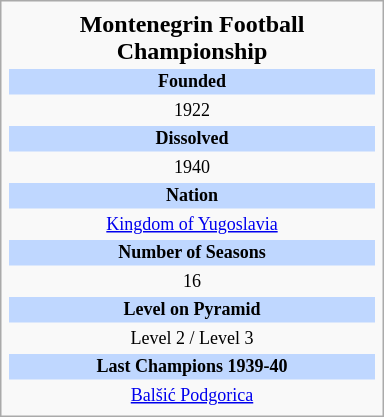<table class="infobox football" style="width: 16em; text-align: center;">
<tr>
<th style="font-size: 16px;">Montenegrin Football Championship</th>
</tr>
<tr>
<td style="font-size: 12px; background: #BFD7FF;"><strong>Founded</strong></td>
</tr>
<tr>
<td style="font-size: 12px;">1922</td>
</tr>
<tr>
<td style="font-size: 12px; background: #BFD7FF;"><strong>Dissolved</strong></td>
</tr>
<tr>
<td style="font-size: 12px;">1940</td>
</tr>
<tr>
<td style="font-size: 12px; background: #BFD7FF;"><strong>Nation</strong></td>
</tr>
<tr>
<td style="font-size: 12px;"><a href='#'>Kingdom of Yugoslavia</a></td>
</tr>
<tr>
<td style="font-size: 12px; background: #BFD7FF;"><strong>Number of Seasons</strong></td>
</tr>
<tr>
<td style="font-size: 12px;">16</td>
</tr>
<tr>
<td style="font-size: 12px; background: #BFD7FF;"><strong>Level on Pyramid</strong></td>
</tr>
<tr>
<td style="font-size: 12px;">Level 2 / Level 3</td>
</tr>
<tr>
<td style="font-size: 12px; background: #BFD7FF;"><strong>Last Champions 1939-40</strong></td>
</tr>
<tr>
<td style="font-size: 12px;"><a href='#'>Balšić Podgorica</a></td>
</tr>
</table>
